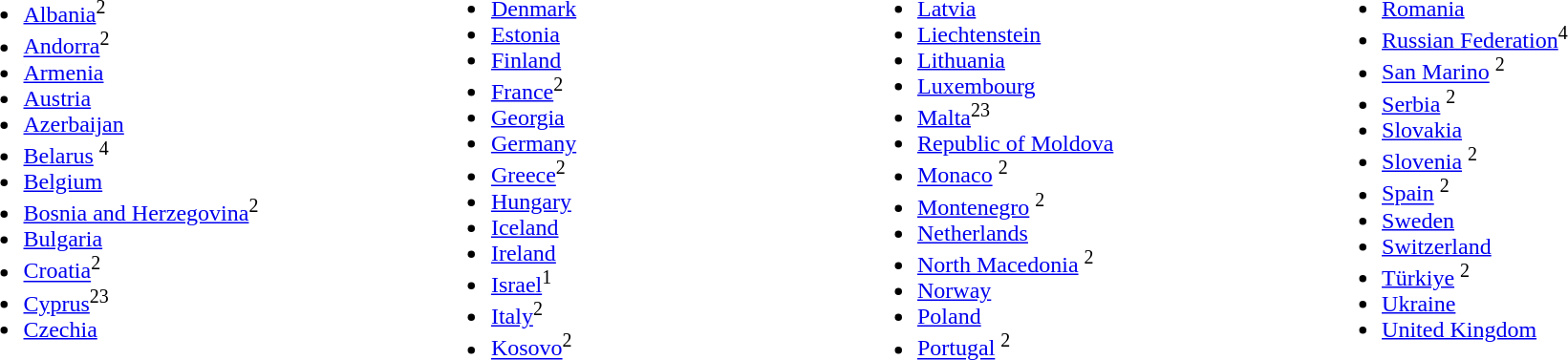<table>
<tr>
<td style="vertical-align:top; width:5%;"><br><ul><li> <a href='#'>Albania</a><sup>2</sup></li><li> <a href='#'>Andorra</a><sup>2</sup></li><li> <a href='#'>Armenia</a></li><li> <a href='#'>Austria</a></li><li> <a href='#'>Azerbaijan</a></li><li> <a href='#'>Belarus</a> <sup>4</sup></li><li> <a href='#'>Belgium</a></li><li> <a href='#'>Bosnia and Herzegovina</a><sup>2</sup></li><li> <a href='#'>Bulgaria</a></li><li> <a href='#'>Croatia</a><sup>2</sup></li><li> <a href='#'>Cyprus</a><sup>23</sup></li><li> <a href='#'>Czechia</a></li></ul></td>
<td style="vertical-align:top; width:5%;"><br><ul><li> <a href='#'>Denmark</a></li><li> <a href='#'>Estonia</a></li><li> <a href='#'>Finland</a></li><li> <a href='#'>France</a><sup>2</sup></li><li> <a href='#'>Georgia</a></li><li> <a href='#'>Germany</a></li><li> <a href='#'>Greece</a><sup>2</sup></li><li> <a href='#'>Hungary</a></li><li> <a href='#'>Iceland</a></li><li> <a href='#'>Ireland</a></li><li> <a href='#'>Israel</a><sup>1</sup></li><li> <a href='#'>Italy</a><sup>2</sup></li><li> <a href='#'>Kosovo</a><sup>2</sup></li></ul></td>
<td style="vertical-align:top; width:5%;"><br><ul><li> <a href='#'>Latvia</a></li><li> <a href='#'>Liechtenstein</a></li><li> <a href='#'>Lithuania</a></li><li> <a href='#'>Luxembourg</a></li><li> <a href='#'>Malta</a><sup>23</sup></li><li> <a href='#'>Republic of Moldova</a></li><li> <a href='#'>Monaco</a> <sup>2</sup></li><li> <a href='#'>Montenegro</a> <sup>2</sup></li><li> <a href='#'>Netherlands</a></li><li> <a href='#'>North Macedonia</a> <sup>2</sup></li><li> <a href='#'>Norway</a></li><li> <a href='#'>Poland</a></li><li> <a href='#'>Portugal</a> <sup>2</sup></li></ul></td>
<td style="vertical-align:top; width:5%;"><br><ul><li> <a href='#'>Romania</a></li><li> <a href='#'>Russian Federation</a><sup>4</sup></li><li> <a href='#'>San Marino</a> <sup>2</sup></li><li> <a href='#'>Serbia</a> <sup>2</sup></li><li> <a href='#'>Slovakia</a></li><li> <a href='#'>Slovenia</a> <sup>2</sup></li><li> <a href='#'>Spain</a> <sup>2</sup></li><li> <a href='#'>Sweden</a></li><li> <a href='#'>Switzerland</a></li><li> <a href='#'>Türkiye</a> <sup>2</sup></li><li> <a href='#'>Ukraine</a></li><li> <a href='#'>United Kingdom</a></li></ul></td>
</tr>
</table>
